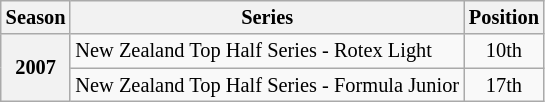<table class="wikitable" style="font-size: 85%; text-align:center">
<tr>
<th>Season</th>
<th>Series</th>
<th>Position</th>
</tr>
<tr>
<th rowspan=2>2007</th>
<td align="left">New Zealand Top Half Series - Rotex Light</td>
<td>10th</td>
</tr>
<tr>
<td align="left">New Zealand Top Half Series - Formula Junior</td>
<td>17th</td>
</tr>
</table>
